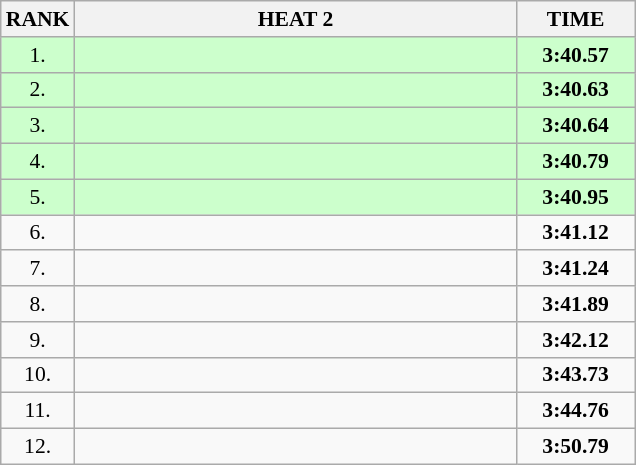<table class="wikitable" style="border-collapse: collapse; font-size: 90%;">
<tr>
<th>RANK</th>
<th style="width: 20em">HEAT 2</th>
<th style="width: 5em">TIME</th>
</tr>
<tr style="background:#ccffcc;">
<td align="center">1.</td>
<td></td>
<td align="center"><strong>3:40.57</strong></td>
</tr>
<tr style="background:#ccffcc;">
<td align="center">2.</td>
<td></td>
<td align="center"><strong>3:40.63</strong></td>
</tr>
<tr style="background:#ccffcc;">
<td align="center">3.</td>
<td></td>
<td align="center"><strong>3:40.64</strong></td>
</tr>
<tr style="background:#ccffcc;">
<td align="center">4.</td>
<td></td>
<td align="center"><strong>3:40.79</strong></td>
</tr>
<tr style="background:#ccffcc;">
<td align="center">5.</td>
<td></td>
<td align="center"><strong>3:40.95</strong></td>
</tr>
<tr>
<td align="center">6.</td>
<td></td>
<td align="center"><strong>3:41.12</strong></td>
</tr>
<tr>
<td align="center">7.</td>
<td></td>
<td align="center"><strong>3:41.24</strong></td>
</tr>
<tr>
<td align="center">8.</td>
<td></td>
<td align="center"><strong>3:41.89</strong></td>
</tr>
<tr>
<td align="center">9.</td>
<td></td>
<td align="center"><strong>3:42.12</strong></td>
</tr>
<tr>
<td align="center">10.</td>
<td></td>
<td align="center"><strong>3:43.73</strong></td>
</tr>
<tr>
<td align="center">11.</td>
<td></td>
<td align="center"><strong>3:44.76</strong></td>
</tr>
<tr>
<td align="center">12.</td>
<td></td>
<td align="center"><strong>3:50.79</strong></td>
</tr>
</table>
